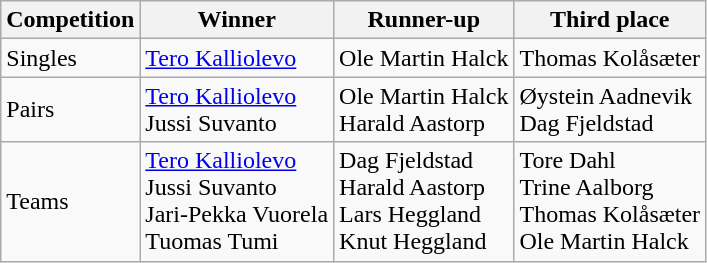<table class="wikitable" style="text-align: left;">
<tr>
<th>Competition</th>
<th>Winner</th>
<th>Runner-up</th>
<th>Third place</th>
</tr>
<tr>
<td>Singles</td>
<td> <a href='#'>Tero Kalliolevo</a></td>
<td> Ole Martin Halck</td>
<td> Thomas Kolåsæter</td>
</tr>
<tr>
<td>Pairs</td>
<td> <a href='#'>Tero Kalliolevo</a><br> Jussi Suvanto</td>
<td> Ole Martin Halck<br> Harald Aastorp</td>
<td> Øystein Aadnevik<br> Dag Fjeldstad</td>
</tr>
<tr>
<td>Teams</td>
<td> <a href='#'>Tero Kalliolevo</a><br> Jussi Suvanto <br> Jari-Pekka Vuorela<br> Tuomas Tumi</td>
<td> Dag Fjeldstad<br> Harald Aastorp<br> Lars Heggland<br> Knut Heggland</td>
<td> Tore Dahl<br> Trine Aalborg<br> Thomas Kolåsæter<br> Ole Martin Halck</td>
</tr>
</table>
